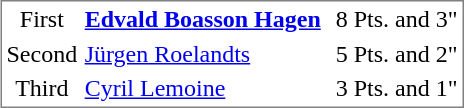<table style="border-style:solid;border-width:1px;border-color:#808080;margin-left:15px" cellspacing="1" cellpadding="2">
<tr ---- align="center">
<td>First</td>
<td align="left"><strong><a href='#'>Edvald Boasson Hagen</a></strong> </td>
<td></td>
<td>8 Pts. and 3"</td>
</tr>
<tr ---- align="center">
<td>Second</td>
<td align="left"><a href='#'>Jürgen Roelandts</a> </td>
<td></td>
<td>5 Pts. and 2"</td>
</tr>
<tr ---- align="center">
<td>Third</td>
<td align="left"><a href='#'>Cyril Lemoine</a> </td>
<td></td>
<td>3 Pts. and 1"</td>
</tr>
</table>
